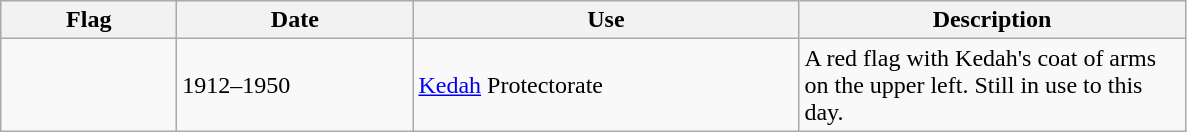<table class="wikitable">
<tr style="background:#efefef;">
<th style="width:110px;">Flag</th>
<th style="width:150px;">Date</th>
<th style="width:250px;">Use</th>
<th style="width:250px;">Description</th>
</tr>
<tr>
<td></td>
<td>1912–1950</td>
<td><a href='#'>Kedah</a> Protectorate</td>
<td>A red flag with Kedah's coat of arms on the upper left. Still in use to this day.</td>
</tr>
</table>
